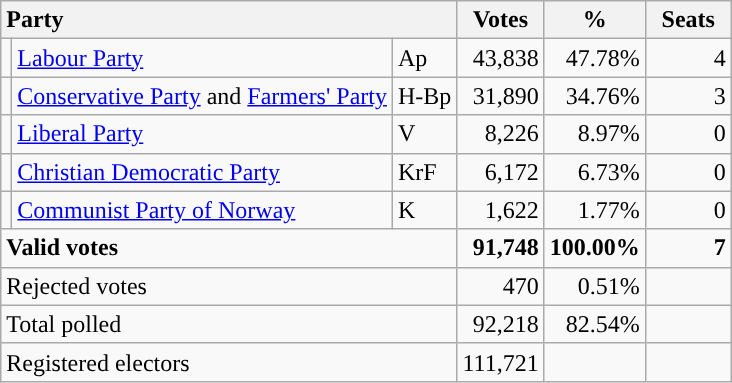<table class="wikitable" border="1" style="text-align:right;">
<tr>
<th style="text-align:left;" colspan=3>Party</th>
<th align=center width="50">Votes</th>
<th align=center width="50">%</th>
<th align=center width="50">Seats</th>
</tr>
<tr>
<td style="color:inherit;background:"></td>
<td align=left><a href='#'>Labour Party</a></td>
<td align=left>Ap</td>
<td>43,838</td>
<td>47.78%</td>
<td>4</td>
</tr>
<tr>
<td></td>
<td align=left><a href='#'>Conservative Party</a> and <a href='#'>Farmers' Party</a></td>
<td align=left>H-Bp</td>
<td>31,890</td>
<td>34.76%</td>
<td>3</td>
</tr>
<tr>
<td style="color:inherit;background:"></td>
<td align=left><a href='#'>Liberal Party</a></td>
<td align=left>V</td>
<td>8,226</td>
<td>8.97%</td>
<td>0</td>
</tr>
<tr>
<td style="color:inherit;background:"></td>
<td align=left><a href='#'>Christian Democratic Party</a></td>
<td align=left>KrF</td>
<td>6,172</td>
<td>6.73%</td>
<td>0</td>
</tr>
<tr>
<td style="color:inherit;background:"></td>
<td align=left><a href='#'>Communist Party of Norway</a></td>
<td align=left>K</td>
<td>1,622</td>
<td>1.77%</td>
<td>0</td>
</tr>
<tr style="font-weight:bold">
<td align=left colspan=3>Valid votes</td>
<td>91,748</td>
<td>100.00%</td>
<td>7</td>
</tr>
<tr>
<td align=left colspan=3>Rejected votes</td>
<td>470</td>
<td>0.51%</td>
<td></td>
</tr>
<tr>
<td align=left colspan=3>Total polled</td>
<td>92,218</td>
<td>82.54%</td>
<td></td>
</tr>
<tr>
<td align=left colspan=3>Registered electors</td>
<td>111,721</td>
<td></td>
<td></td>
</tr>
</table>
